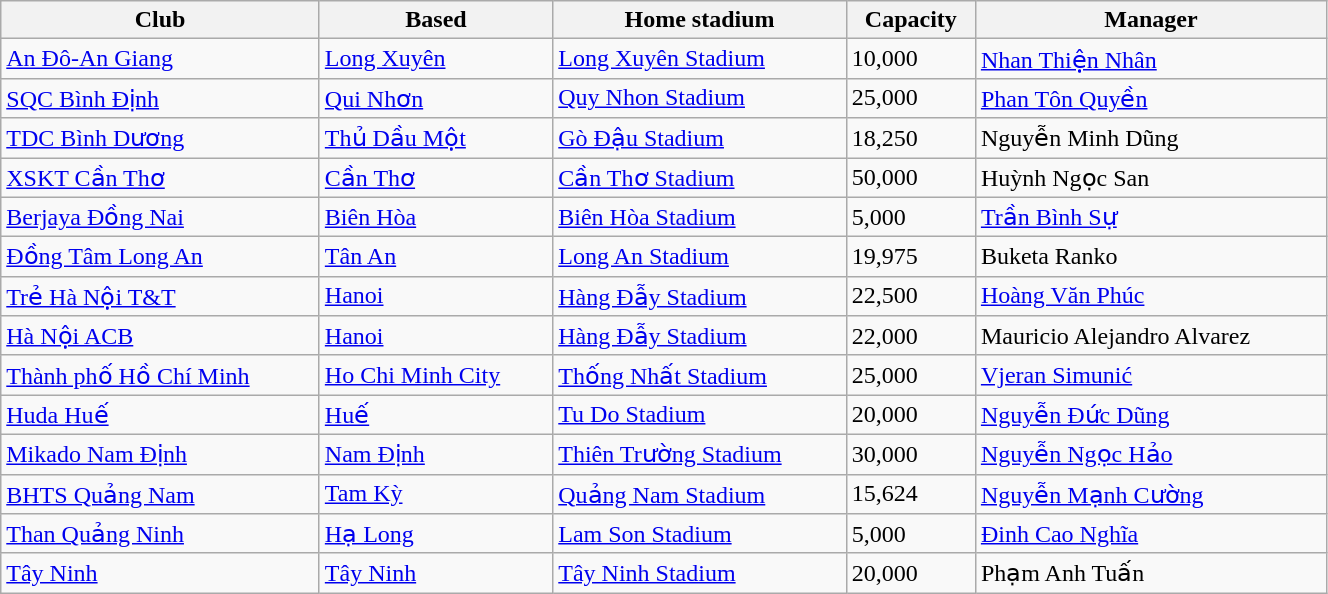<table width="70%" class="wikitable sortable">
<tr>
<th>Club</th>
<th>Based</th>
<th>Home stadium</th>
<th>Capacity</th>
<th>Manager</th>
</tr>
<tr>
<td><a href='#'>An Đô-An Giang</a></td>
<td><a href='#'>Long Xuyên</a></td>
<td><a href='#'>Long Xuyên Stadium</a></td>
<td>10,000</td>
<td> <a href='#'>Nhan Thiện Nhân</a></td>
</tr>
<tr>
<td><a href='#'>SQC Bình Định</a></td>
<td><a href='#'>Qui Nhơn</a></td>
<td><a href='#'>Quy Nhon Stadium</a></td>
<td>25,000</td>
<td> <a href='#'>Phan Tôn Quyền</a></td>
</tr>
<tr>
<td><a href='#'>TDC Bình Dương</a></td>
<td><a href='#'>Thủ Dầu Một</a></td>
<td><a href='#'>Gò Đậu Stadium</a></td>
<td>18,250</td>
<td> Nguyễn Minh Dũng</td>
</tr>
<tr>
<td><a href='#'>XSKT Cần Thơ</a></td>
<td><a href='#'>Cần Thơ</a></td>
<td><a href='#'>Cần Thơ Stadium</a></td>
<td>50,000</td>
<td> Huỳnh Ngọc San</td>
</tr>
<tr>
<td><a href='#'>Berjaya Đồng Nai</a></td>
<td><a href='#'>Biên Hòa</a></td>
<td><a href='#'>Biên Hòa Stadium</a></td>
<td>5,000</td>
<td> <a href='#'>Trần Bình Sự</a></td>
</tr>
<tr>
<td><a href='#'>Đồng Tâm Long An</a></td>
<td><a href='#'>Tân An</a></td>
<td><a href='#'>Long An Stadium</a></td>
<td>19,975</td>
<td> Buketa Ranko</td>
</tr>
<tr>
<td><a href='#'>Trẻ Hà Nội T&T</a></td>
<td><a href='#'>Hanoi</a></td>
<td><a href='#'>Hàng Đẫy Stadium</a></td>
<td>22,500</td>
<td> <a href='#'>Hoàng Văn Phúc</a></td>
</tr>
<tr>
<td><a href='#'>Hà Nội ACB</a></td>
<td><a href='#'>Hanoi</a></td>
<td><a href='#'>Hàng Đẫy Stadium</a></td>
<td>22,000</td>
<td> Mauricio Alejandro Alvarez</td>
</tr>
<tr>
<td><a href='#'>Thành phố Hồ Chí Minh</a></td>
<td><a href='#'>Ho Chi Minh City</a></td>
<td><a href='#'>Thống Nhất Stadium</a></td>
<td>25,000</td>
<td> <a href='#'>Vjeran Simunić</a></td>
</tr>
<tr>
<td><a href='#'>Huda Huế</a></td>
<td><a href='#'>Huế</a></td>
<td><a href='#'>Tu Do Stadium</a></td>
<td>20,000</td>
<td> <a href='#'>Nguyễn Đức Dũng</a></td>
</tr>
<tr>
<td><a href='#'>Mikado Nam Định</a></td>
<td><a href='#'>Nam Định</a></td>
<td><a href='#'>Thiên Trường Stadium</a></td>
<td>30,000</td>
<td> <a href='#'>Nguyễn Ngọc Hảo</a></td>
</tr>
<tr>
<td><a href='#'>BHTS Quảng Nam</a></td>
<td><a href='#'>Tam Kỳ</a></td>
<td><a href='#'>Quảng Nam Stadium</a></td>
<td>15,624</td>
<td> <a href='#'>Nguyễn Mạnh Cường</a></td>
</tr>
<tr>
<td><a href='#'>Than Quảng Ninh</a></td>
<td><a href='#'>Hạ Long</a></td>
<td><a href='#'>Lam Son Stadium</a></td>
<td>5,000</td>
<td> <a href='#'>Đinh Cao Nghĩa</a></td>
</tr>
<tr>
<td><a href='#'>Tây Ninh</a></td>
<td><a href='#'>Tây Ninh</a></td>
<td><a href='#'>Tây Ninh Stadium</a></td>
<td>20,000</td>
<td> Phạm Anh Tuấn</td>
</tr>
</table>
